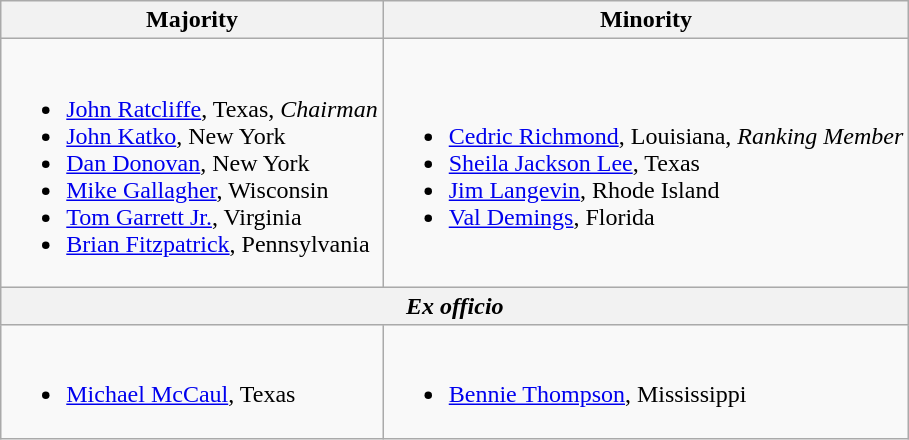<table class=wikitable>
<tr>
<th>Majority</th>
<th>Minority</th>
</tr>
<tr>
<td><br><ul><li><a href='#'>John Ratcliffe</a>, Texas, <em>Chairman</em></li><li><a href='#'>John Katko</a>, New York</li><li><a href='#'>Dan Donovan</a>, New York</li><li><a href='#'>Mike Gallagher</a>, Wisconsin</li><li><a href='#'>Tom Garrett Jr.</a>, Virginia</li><li><a href='#'>Brian Fitzpatrick</a>, Pennsylvania</li></ul></td>
<td><br><ul><li><a href='#'>Cedric Richmond</a>, Louisiana, <em>Ranking Member</em></li><li><a href='#'>Sheila Jackson Lee</a>, Texas</li><li><a href='#'>Jim Langevin</a>, Rhode Island</li><li><a href='#'>Val Demings</a>, Florida</li></ul></td>
</tr>
<tr>
<th colspan=2><em>Ex officio</em></th>
</tr>
<tr>
<td><br><ul><li><a href='#'>Michael McCaul</a>, Texas</li></ul></td>
<td><br><ul><li><a href='#'>Bennie Thompson</a>, Mississippi</li></ul></td>
</tr>
</table>
